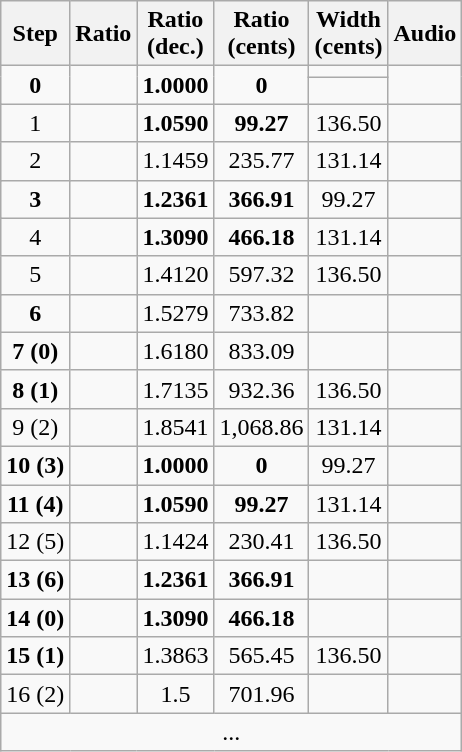<table class="wikitable" style="text-align:center">
<tr>
<th>Step</th>
<th>Ratio</th>
<th>Ratio<br>(dec.)</th>
<th>Ratio<br>(cents)</th>
<th>Width<br>(cents)</th>
<th>Audio</th>
</tr>
<tr>
<td rowspan=2><strong>0</strong></td>
<td rowspan=2></td>
<td rowspan=2><strong>1.0000</strong></td>
<td rowspan=2><strong>0</strong></td>
<td></td>
<td rowspan=2></td>
</tr>
<tr>
<td rowspan=2></td>
</tr>
<tr>
<td rowspan=2>1</td>
<td rowspan=2></td>
<td rowspan=2><strong>1.0590</strong></td>
<td rowspan=2><strong>99.27</strong></td>
<td rowspan=2></td>
</tr>
<tr>
<td rowspan=2>136.50</td>
</tr>
<tr>
<td rowspan=2>2</td>
<td rowspan=2></td>
<td rowspan=2>1.1459</td>
<td rowspan=2>235.77</td>
<td rowspan=2></td>
</tr>
<tr>
<td rowspan=2>131.14</td>
</tr>
<tr>
<td rowspan=2><strong>3</strong></td>
<td rowspan=2></td>
<td rowspan=2><strong>1.2361</strong></td>
<td rowspan=2><strong>366.91</strong></td>
<td rowspan=2></td>
</tr>
<tr>
<td rowspan=2>99.27</td>
</tr>
<tr>
<td rowspan=2>4</td>
<td rowspan=2></td>
<td rowspan=2><strong>1.3090</strong></td>
<td rowspan=2><strong>466.18</strong></td>
<td rowspan=2></td>
</tr>
<tr>
<td rowspan=2>131.14</td>
</tr>
<tr>
<td rowspan=2>5</td>
<td rowspan=2></td>
<td rowspan=2>1.4120</td>
<td rowspan=2>597.32</td>
<td rowspan=2></td>
</tr>
<tr>
<td rowspan=2>136.50</td>
</tr>
<tr>
<td rowspan=2><strong>6</strong></td>
<td rowspan=2></td>
<td rowspan=2>1.5279</td>
<td rowspan=2>733.82</td>
<td rowspan=2></td>
</tr>
<tr>
<td rowspan=2></td>
</tr>
<tr>
<td rowspan=2><strong>7 (0)</strong></td>
<td rowspan=2></td>
<td rowspan=2>1.6180</td>
<td rowspan=2>833.09</td>
<td rowspan=2></td>
</tr>
<tr>
<td rowspan=2></td>
</tr>
<tr>
<td rowspan=2><strong>8 (1)</strong></td>
<td rowspan=2></td>
<td rowspan=2>1.7135</td>
<td rowspan=2>932.36</td>
<td rowspan=2></td>
</tr>
<tr>
<td rowspan=2>136.50</td>
</tr>
<tr>
<td rowspan=2>9 (2)</td>
<td rowspan=2></td>
<td rowspan=2>1.8541</td>
<td rowspan=2>1,068.86</td>
<td rowspan=2></td>
</tr>
<tr>
<td rowspan=2>131.14</td>
</tr>
<tr>
<td rowspan=2><strong>10 (3)</strong></td>
<td rowspan=2></td>
<td rowspan=2><strong>1.0000</strong></td>
<td rowspan=2><strong>0</strong></td>
<td rowspan=2></td>
</tr>
<tr>
<td rowspan=2>99.27</td>
</tr>
<tr>
<td rowspan=2><strong>11 (4)</strong></td>
<td rowspan=2></td>
<td rowspan=2><strong>1.0590</strong></td>
<td rowspan=2><strong>99.27</strong></td>
<td rowspan=2></td>
</tr>
<tr>
<td rowspan=2>131.14</td>
</tr>
<tr>
<td rowspan=2>12 (5)</td>
<td rowspan=2></td>
<td rowspan=2>1.1424</td>
<td rowspan=2>230.41</td>
<td rowspan=2></td>
</tr>
<tr>
<td rowspan=2>136.50</td>
</tr>
<tr>
<td rowspan=2><strong>13 (6)</strong></td>
<td rowspan=2></td>
<td rowspan=2><strong>1.2361</strong></td>
<td rowspan=2><strong>366.91</strong></td>
<td rowspan=2></td>
</tr>
<tr>
<td rowspan=2></td>
</tr>
<tr>
<td rowspan=2><strong>14 (0)</strong></td>
<td rowspan=2></td>
<td rowspan=2><strong>1.3090</strong></td>
<td rowspan=2><strong>466.18</strong></td>
<td rowspan=2></td>
</tr>
<tr>
<td rowspan=2></td>
</tr>
<tr>
<td rowspan=2><strong>15 (1)</strong></td>
<td rowspan=2></td>
<td rowspan=2>1.3863</td>
<td rowspan=2>565.45</td>
<td rowspan=2></td>
</tr>
<tr>
<td rowspan=2>136.50</td>
</tr>
<tr>
<td rowspan=2>16 (2)</td>
<td rowspan=2></td>
<td rowspan=2>1.5</td>
<td rowspan=2>701.96</td>
<td rowspan=2></td>
</tr>
<tr>
<td></td>
</tr>
<tr>
<td colspan=6>...</td>
</tr>
</table>
